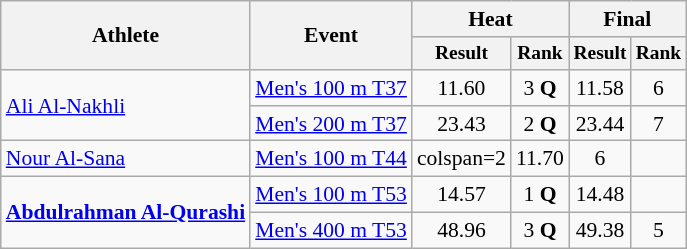<table class="wikitable" style="font-size:90%">
<tr>
<th rowspan="2">Athlete</th>
<th rowspan="2">Event</th>
<th colspan="2">Heat</th>
<th colspan="2">Final</th>
</tr>
<tr style="font-size:90%">
<th>Result</th>
<th>Rank</th>
<th>Result</th>
<th>Rank</th>
</tr>
<tr align=center>
<td align=left rowspan=2><a href='#'>Ali Al-Nakhli</a></td>
<td align=left><a href='#'>Men's 100 m T37</a></td>
<td>11.60</td>
<td>3 <strong>Q</strong></td>
<td>11.58</td>
<td>6</td>
</tr>
<tr align=center>
<td align=left><a href='#'>Men's 200 m T37</a></td>
<td>23.43</td>
<td>2 <strong>Q</strong></td>
<td>23.44</td>
<td>7</td>
</tr>
<tr align=center>
<td align=left><a href='#'>Nour Al-Sana</a></td>
<td align=left><a href='#'>Men's 100 m T44</a></td>
<td>colspan=2 </td>
<td>11.70</td>
<td>6</td>
</tr>
<tr align=center>
<td align=left rowspan=2><strong><a href='#'>Abdulrahman Al-Qurashi</a></strong></td>
<td align=left><a href='#'>Men's 100 m T53</a></td>
<td>14.57</td>
<td>1 <strong>Q</strong></td>
<td>14.48</td>
<td></td>
</tr>
<tr align=center>
<td align=left><a href='#'>Men's 400 m T53</a></td>
<td>48.96</td>
<td>3 <strong>Q</strong></td>
<td>49.38</td>
<td>5</td>
</tr>
</table>
